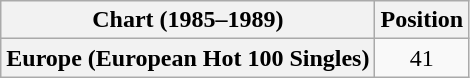<table class="wikitable plainrowheaders" style="text-align:center">
<tr>
<th scope="col">Chart (1985–1989)</th>
<th scope="col">Position</th>
</tr>
<tr>
<th scope="row">Europe (European Hot 100 Singles)</th>
<td>41</td>
</tr>
</table>
